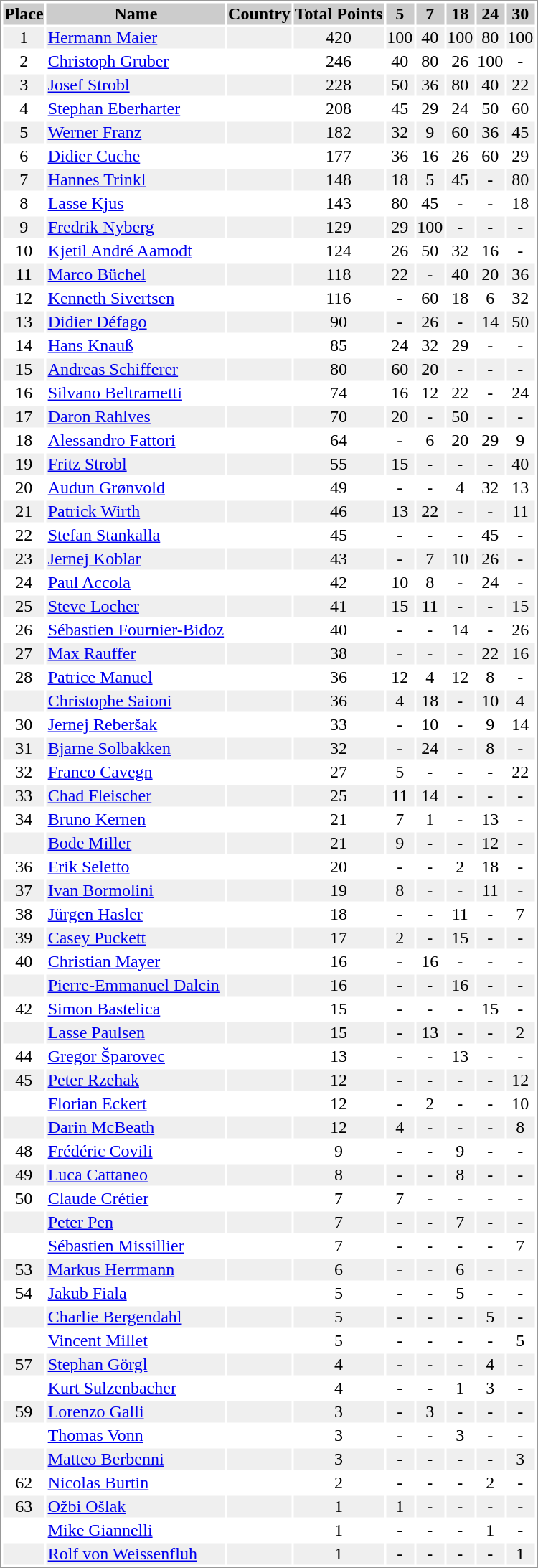<table border="0" style="border: 1px solid #999; background-color:#FFFFFF; text-align:center">
<tr align="center" bgcolor="#CCCCCC">
<th>Place</th>
<th>Name</th>
<th>Country</th>
<th>Total Points</th>
<th>5</th>
<th>7</th>
<th>18</th>
<th>24</th>
<th>30</th>
</tr>
<tr bgcolor="#EFEFEF">
<td>1</td>
<td align="left"><a href='#'>Hermann Maier</a></td>
<td align="left"></td>
<td>420</td>
<td>100</td>
<td>40</td>
<td>100</td>
<td>80</td>
<td>100</td>
</tr>
<tr>
<td>2</td>
<td align="left"><a href='#'>Christoph Gruber</a></td>
<td align="left"></td>
<td>246</td>
<td>40</td>
<td>80</td>
<td>26</td>
<td>100</td>
<td>-</td>
</tr>
<tr bgcolor="#EFEFEF">
<td>3</td>
<td align="left"><a href='#'>Josef Strobl</a></td>
<td align="left"></td>
<td>228</td>
<td>50</td>
<td>36</td>
<td>80</td>
<td>40</td>
<td>22</td>
</tr>
<tr>
<td>4</td>
<td align="left"><a href='#'>Stephan Eberharter</a></td>
<td align="left"></td>
<td>208</td>
<td>45</td>
<td>29</td>
<td>24</td>
<td>50</td>
<td>60</td>
</tr>
<tr bgcolor="#EFEFEF">
<td>5</td>
<td align="left"><a href='#'>Werner Franz</a></td>
<td align="left"></td>
<td>182</td>
<td>32</td>
<td>9</td>
<td>60</td>
<td>36</td>
<td>45</td>
</tr>
<tr>
<td>6</td>
<td align="left"><a href='#'>Didier Cuche</a></td>
<td align="left"></td>
<td>177</td>
<td>36</td>
<td>16</td>
<td>26</td>
<td>60</td>
<td>29</td>
</tr>
<tr bgcolor="#EFEFEF">
<td>7</td>
<td align="left"><a href='#'>Hannes Trinkl</a></td>
<td align="left"></td>
<td>148</td>
<td>18</td>
<td>5</td>
<td>45</td>
<td>-</td>
<td>80</td>
</tr>
<tr>
<td>8</td>
<td align="left"><a href='#'>Lasse Kjus</a></td>
<td align="left"></td>
<td>143</td>
<td>80</td>
<td>45</td>
<td>-</td>
<td>-</td>
<td>18</td>
</tr>
<tr bgcolor="#EFEFEF">
<td>9</td>
<td align="left"><a href='#'>Fredrik Nyberg</a></td>
<td align="left"></td>
<td>129</td>
<td>29</td>
<td>100</td>
<td>-</td>
<td>-</td>
<td>-</td>
</tr>
<tr>
<td>10</td>
<td align="left"><a href='#'>Kjetil André Aamodt</a></td>
<td align="left"></td>
<td>124</td>
<td>26</td>
<td>50</td>
<td>32</td>
<td>16</td>
<td>-</td>
</tr>
<tr bgcolor="#EFEFEF">
<td>11</td>
<td align="left"><a href='#'>Marco Büchel</a></td>
<td align="left"></td>
<td>118</td>
<td>22</td>
<td>-</td>
<td>40</td>
<td>20</td>
<td>36</td>
</tr>
<tr>
<td>12</td>
<td align="left"><a href='#'>Kenneth Sivertsen</a></td>
<td align="left"></td>
<td>116</td>
<td>-</td>
<td>60</td>
<td>18</td>
<td>6</td>
<td>32</td>
</tr>
<tr bgcolor="#EFEFEF">
<td>13</td>
<td align="left"><a href='#'>Didier Défago</a></td>
<td align="left"></td>
<td>90</td>
<td>-</td>
<td>26</td>
<td>-</td>
<td>14</td>
<td>50</td>
</tr>
<tr>
<td>14</td>
<td align="left"><a href='#'>Hans Knauß</a></td>
<td align="left"></td>
<td>85</td>
<td>24</td>
<td>32</td>
<td>29</td>
<td>-</td>
<td>-</td>
</tr>
<tr bgcolor="#EFEFEF">
<td>15</td>
<td align="left"><a href='#'>Andreas Schifferer</a></td>
<td align="left"></td>
<td>80</td>
<td>60</td>
<td>20</td>
<td>-</td>
<td>-</td>
<td>-</td>
</tr>
<tr>
<td>16</td>
<td align="left"><a href='#'>Silvano Beltrametti</a></td>
<td align="left"></td>
<td>74</td>
<td>16</td>
<td>12</td>
<td>22</td>
<td>-</td>
<td>24</td>
</tr>
<tr bgcolor="#EFEFEF">
<td>17</td>
<td align="left"><a href='#'>Daron Rahlves</a></td>
<td align="left"></td>
<td>70</td>
<td>20</td>
<td>-</td>
<td>50</td>
<td>-</td>
<td>-</td>
</tr>
<tr>
<td>18</td>
<td align="left"><a href='#'>Alessandro Fattori</a></td>
<td align="left"></td>
<td>64</td>
<td>-</td>
<td>6</td>
<td>20</td>
<td>29</td>
<td>9</td>
</tr>
<tr bgcolor="#EFEFEF">
<td>19</td>
<td align="left"><a href='#'>Fritz Strobl</a></td>
<td align="left"></td>
<td>55</td>
<td>15</td>
<td>-</td>
<td>-</td>
<td>-</td>
<td>40</td>
</tr>
<tr>
<td>20</td>
<td align="left"><a href='#'>Audun Grønvold</a></td>
<td align="left"></td>
<td>49</td>
<td>-</td>
<td>-</td>
<td>4</td>
<td>32</td>
<td>13</td>
</tr>
<tr bgcolor="#EFEFEF">
<td>21</td>
<td align="left"><a href='#'>Patrick Wirth</a></td>
<td align="left"></td>
<td>46</td>
<td>13</td>
<td>22</td>
<td>-</td>
<td>-</td>
<td>11</td>
</tr>
<tr>
<td>22</td>
<td align="left"><a href='#'>Stefan Stankalla</a></td>
<td align="left"></td>
<td>45</td>
<td>-</td>
<td>-</td>
<td>-</td>
<td>45</td>
<td>-</td>
</tr>
<tr bgcolor="#EFEFEF">
<td>23</td>
<td align="left"><a href='#'>Jernej Koblar</a></td>
<td align="left"></td>
<td>43</td>
<td>-</td>
<td>7</td>
<td>10</td>
<td>26</td>
<td>-</td>
</tr>
<tr>
<td>24</td>
<td align="left"><a href='#'>Paul Accola</a></td>
<td align="left"></td>
<td>42</td>
<td>10</td>
<td>8</td>
<td>-</td>
<td>24</td>
<td>-</td>
</tr>
<tr bgcolor="#EFEFEF">
<td>25</td>
<td align="left"><a href='#'>Steve Locher</a></td>
<td align="left"></td>
<td>41</td>
<td>15</td>
<td>11</td>
<td>-</td>
<td>-</td>
<td>15</td>
</tr>
<tr>
<td>26</td>
<td align="left"><a href='#'>Sébastien Fournier-Bidoz</a></td>
<td align="left"></td>
<td>40</td>
<td>-</td>
<td>-</td>
<td>14</td>
<td>-</td>
<td>26</td>
</tr>
<tr bgcolor="#EFEFEF">
<td>27</td>
<td align="left"><a href='#'>Max Rauffer</a></td>
<td align="left"></td>
<td>38</td>
<td>-</td>
<td>-</td>
<td>-</td>
<td>22</td>
<td>16</td>
</tr>
<tr>
<td>28</td>
<td align="left"><a href='#'>Patrice Manuel</a></td>
<td align="left"></td>
<td>36</td>
<td>12</td>
<td>4</td>
<td>12</td>
<td>8</td>
<td>-</td>
</tr>
<tr bgcolor="#EFEFEF">
<td></td>
<td align="left"><a href='#'>Christophe Saioni</a></td>
<td align="left"></td>
<td>36</td>
<td>4</td>
<td>18</td>
<td>-</td>
<td>10</td>
<td>4</td>
</tr>
<tr>
<td>30</td>
<td align="left"><a href='#'>Jernej Reberšak</a></td>
<td align="left"></td>
<td>33</td>
<td>-</td>
<td>10</td>
<td>-</td>
<td>9</td>
<td>14</td>
</tr>
<tr bgcolor="#EFEFEF">
<td>31</td>
<td align="left"><a href='#'>Bjarne Solbakken</a></td>
<td align="left"></td>
<td>32</td>
<td>-</td>
<td>24</td>
<td>-</td>
<td>8</td>
<td>-</td>
</tr>
<tr>
<td>32</td>
<td align="left"><a href='#'>Franco Cavegn</a></td>
<td align="left"></td>
<td>27</td>
<td>5</td>
<td>-</td>
<td>-</td>
<td>-</td>
<td>22</td>
</tr>
<tr bgcolor="#EFEFEF">
<td>33</td>
<td align="left"><a href='#'>Chad Fleischer</a></td>
<td align="left"></td>
<td>25</td>
<td>11</td>
<td>14</td>
<td>-</td>
<td>-</td>
<td>-</td>
</tr>
<tr>
<td>34</td>
<td align="left"><a href='#'>Bruno Kernen</a></td>
<td align="left"></td>
<td>21</td>
<td>7</td>
<td>1</td>
<td>-</td>
<td>13</td>
<td>-</td>
</tr>
<tr bgcolor="#EFEFEF">
<td></td>
<td align="left"><a href='#'>Bode Miller</a></td>
<td align="left"></td>
<td>21</td>
<td>9</td>
<td>-</td>
<td>-</td>
<td>12</td>
<td>-</td>
</tr>
<tr>
<td>36</td>
<td align="left"><a href='#'>Erik Seletto</a></td>
<td align="left"></td>
<td>20</td>
<td>-</td>
<td>-</td>
<td>2</td>
<td>18</td>
<td>-</td>
</tr>
<tr bgcolor="#EFEFEF">
<td>37</td>
<td align="left"><a href='#'>Ivan Bormolini</a></td>
<td align="left"></td>
<td>19</td>
<td>8</td>
<td>-</td>
<td>-</td>
<td>11</td>
<td>-</td>
</tr>
<tr>
<td>38</td>
<td align="left"><a href='#'>Jürgen Hasler</a></td>
<td align="left"></td>
<td>18</td>
<td>-</td>
<td>-</td>
<td>11</td>
<td>-</td>
<td>7</td>
</tr>
<tr bgcolor="#EFEFEF">
<td>39</td>
<td align="left"><a href='#'>Casey Puckett</a></td>
<td align="left"></td>
<td>17</td>
<td>2</td>
<td>-</td>
<td>15</td>
<td>-</td>
<td>-</td>
</tr>
<tr>
<td>40</td>
<td align="left"><a href='#'>Christian Mayer</a></td>
<td align="left"></td>
<td>16</td>
<td>-</td>
<td>16</td>
<td>-</td>
<td>-</td>
<td>-</td>
</tr>
<tr bgcolor="#EFEFEF">
<td></td>
<td align="left"><a href='#'>Pierre-Emmanuel Dalcin</a></td>
<td align="left"></td>
<td>16</td>
<td>-</td>
<td>-</td>
<td>16</td>
<td>-</td>
<td>-</td>
</tr>
<tr>
<td>42</td>
<td align="left"><a href='#'>Simon Bastelica</a></td>
<td align="left"></td>
<td>15</td>
<td>-</td>
<td>-</td>
<td>-</td>
<td>15</td>
<td>-</td>
</tr>
<tr bgcolor="#EFEFEF">
<td></td>
<td align="left"><a href='#'>Lasse Paulsen</a></td>
<td align="left"></td>
<td>15</td>
<td>-</td>
<td>13</td>
<td>-</td>
<td>-</td>
<td>2</td>
</tr>
<tr>
<td>44</td>
<td align="left"><a href='#'>Gregor Šparovec</a></td>
<td align="left"></td>
<td>13</td>
<td>-</td>
<td>-</td>
<td>13</td>
<td>-</td>
<td>-</td>
</tr>
<tr bgcolor="#EFEFEF">
<td>45</td>
<td align="left"><a href='#'>Peter Rzehak</a></td>
<td align="left"></td>
<td>12</td>
<td>-</td>
<td>-</td>
<td>-</td>
<td>-</td>
<td>12</td>
</tr>
<tr>
<td></td>
<td align="left"><a href='#'>Florian Eckert</a></td>
<td align="left"></td>
<td>12</td>
<td>-</td>
<td>2</td>
<td>-</td>
<td>-</td>
<td>10</td>
</tr>
<tr bgcolor="#EFEFEF">
<td></td>
<td align="left"><a href='#'>Darin McBeath</a></td>
<td align="left"></td>
<td>12</td>
<td>4</td>
<td>-</td>
<td>-</td>
<td>-</td>
<td>8</td>
</tr>
<tr>
<td>48</td>
<td align="left"><a href='#'>Frédéric Covili</a></td>
<td align="left"></td>
<td>9</td>
<td>-</td>
<td>-</td>
<td>9</td>
<td>-</td>
<td>-</td>
</tr>
<tr bgcolor="#EFEFEF">
<td>49</td>
<td align="left"><a href='#'>Luca Cattaneo</a></td>
<td align="left"></td>
<td>8</td>
<td>-</td>
<td>-</td>
<td>8</td>
<td>-</td>
<td>-</td>
</tr>
<tr>
<td>50</td>
<td align="left"><a href='#'>Claude Crétier</a></td>
<td align="left"></td>
<td>7</td>
<td>7</td>
<td>-</td>
<td>-</td>
<td>-</td>
<td>-</td>
</tr>
<tr bgcolor="#EFEFEF">
<td></td>
<td align="left"><a href='#'>Peter Pen</a></td>
<td align="left"></td>
<td>7</td>
<td>-</td>
<td>-</td>
<td>7</td>
<td>-</td>
<td>-</td>
</tr>
<tr>
<td></td>
<td align="left"><a href='#'>Sébastien Missillier</a></td>
<td align="left"></td>
<td>7</td>
<td>-</td>
<td>-</td>
<td>-</td>
<td>-</td>
<td>7</td>
</tr>
<tr bgcolor="#EFEFEF">
<td>53</td>
<td align="left"><a href='#'>Markus Herrmann</a></td>
<td align="left"></td>
<td>6</td>
<td>-</td>
<td>-</td>
<td>6</td>
<td>-</td>
<td>-</td>
</tr>
<tr>
<td>54</td>
<td align="left"><a href='#'>Jakub Fiala</a></td>
<td align="left"></td>
<td>5</td>
<td>-</td>
<td>-</td>
<td>5</td>
<td>-</td>
<td>-</td>
</tr>
<tr bgcolor="#EFEFEF">
<td></td>
<td align="left"><a href='#'>Charlie Bergendahl</a></td>
<td align="left"></td>
<td>5</td>
<td>-</td>
<td>-</td>
<td>-</td>
<td>5</td>
<td>-</td>
</tr>
<tr>
<td></td>
<td align="left"><a href='#'>Vincent Millet</a></td>
<td align="left"></td>
<td>5</td>
<td>-</td>
<td>-</td>
<td>-</td>
<td>-</td>
<td>5</td>
</tr>
<tr bgcolor="#EFEFEF">
<td>57</td>
<td align="left"><a href='#'>Stephan Görgl</a></td>
<td align="left"></td>
<td>4</td>
<td>-</td>
<td>-</td>
<td>-</td>
<td>4</td>
<td>-</td>
</tr>
<tr>
<td></td>
<td align="left"><a href='#'>Kurt Sulzenbacher</a></td>
<td align="left"></td>
<td>4</td>
<td>-</td>
<td>-</td>
<td>1</td>
<td>3</td>
<td>-</td>
</tr>
<tr bgcolor="#EFEFEF">
<td>59</td>
<td align="left"><a href='#'>Lorenzo Galli</a></td>
<td align="left"></td>
<td>3</td>
<td>-</td>
<td>3</td>
<td>-</td>
<td>-</td>
<td>-</td>
</tr>
<tr>
<td></td>
<td align="left"><a href='#'>Thomas Vonn</a></td>
<td align="left"></td>
<td>3</td>
<td>-</td>
<td>-</td>
<td>3</td>
<td>-</td>
<td>-</td>
</tr>
<tr bgcolor="#EFEFEF">
<td></td>
<td align="left"><a href='#'>Matteo Berbenni</a></td>
<td align="left"></td>
<td>3</td>
<td>-</td>
<td>-</td>
<td>-</td>
<td>-</td>
<td>3</td>
</tr>
<tr>
<td>62</td>
<td align="left"><a href='#'>Nicolas Burtin</a></td>
<td align="left"></td>
<td>2</td>
<td>-</td>
<td>-</td>
<td>-</td>
<td>2</td>
<td>-</td>
</tr>
<tr bgcolor="#EFEFEF">
<td>63</td>
<td align="left"><a href='#'>Ožbi Ošlak</a></td>
<td align="left"></td>
<td>1</td>
<td>1</td>
<td>-</td>
<td>-</td>
<td>-</td>
<td>-</td>
</tr>
<tr>
<td></td>
<td align="left"><a href='#'>Mike Giannelli</a></td>
<td align="left"></td>
<td>1</td>
<td>-</td>
<td>-</td>
<td>-</td>
<td>1</td>
<td>-</td>
</tr>
<tr bgcolor="#EFEFEF">
<td></td>
<td align="left"><a href='#'>Rolf von Weissenfluh</a></td>
<td align="left"></td>
<td>1</td>
<td>-</td>
<td>-</td>
<td>-</td>
<td>-</td>
<td>1</td>
</tr>
</table>
